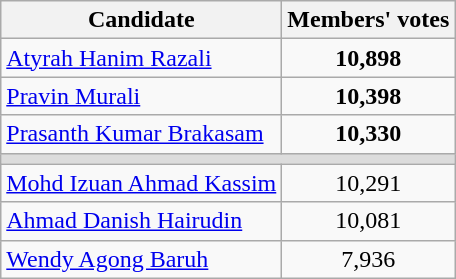<table class="wikitable" style="text-align:center">
<tr>
<th>Candidate</th>
<th>Members' votes</th>
</tr>
<tr>
<td align=left><a href='#'>Atyrah Hanim Razali</a></td>
<td><strong>10,898</strong></td>
</tr>
<tr>
<td align=left><a href='#'>Pravin Murali</a></td>
<td><strong>10,398</strong></td>
</tr>
<tr>
<td align=left><a href='#'>Prasanth Kumar Brakasam</a></td>
<td><strong>10,330</strong></td>
</tr>
<tr>
<td colspan=3 bgcolor=dcdcdc></td>
</tr>
<tr>
<td align=left><a href='#'>Mohd Izuan Ahmad Kassim</a></td>
<td>10,291</td>
</tr>
<tr>
<td align=left><a href='#'>Ahmad Danish Hairudin</a></td>
<td>10,081</td>
</tr>
<tr>
<td align=left><a href='#'>Wendy Agong Baruh</a></td>
<td>7,936</td>
</tr>
</table>
